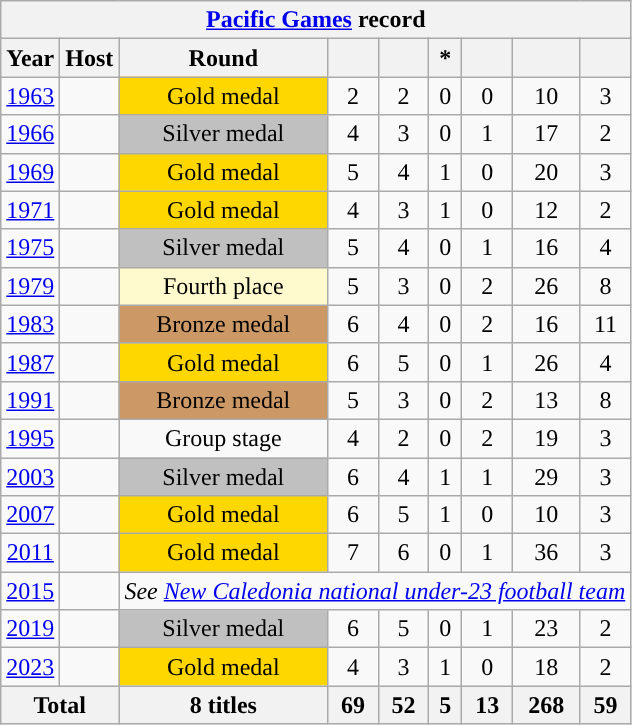<table class="wikitable" style="text-align: center;font-size:100%;">
<tr>
<th colspan=9><a href='#'>Pacific Games</a> record</th>
</tr>
<tr>
<th>Year</th>
<th>Host</th>
<th>Round</th>
<th></th>
<th></th>
<th>*</th>
<th></th>
<th></th>
<th></th>
</tr>
<tr>
<td><a href='#'>1963</a></td>
<td align="left"></td>
<td style="background:gold;">Gold medal</td>
<td>2</td>
<td>2</td>
<td>0</td>
<td>0</td>
<td>10</td>
<td>3</td>
</tr>
<tr>
<td><a href='#'>1966</a></td>
<td align="left"></td>
<td style="background:silver;">Silver medal</td>
<td>4</td>
<td>3</td>
<td>0</td>
<td>1</td>
<td>17</td>
<td>2</td>
</tr>
<tr>
<td><a href='#'>1969</a></td>
<td align="left"></td>
<td style="background:gold;">Gold medal</td>
<td>5</td>
<td>4</td>
<td>1</td>
<td>0</td>
<td>20</td>
<td>3</td>
</tr>
<tr>
<td><a href='#'>1971</a></td>
<td align="left"></td>
<td style="background:gold;">Gold medal</td>
<td>4</td>
<td>3</td>
<td>1</td>
<td>0</td>
<td>12</td>
<td>2</td>
</tr>
<tr>
<td><a href='#'>1975</a></td>
<td align="left"></td>
<td style="background:silver;">Silver medal</td>
<td>5</td>
<td>4</td>
<td>0</td>
<td>1</td>
<td>16</td>
<td>4</td>
</tr>
<tr>
<td><a href='#'>1979</a></td>
<td align="left"></td>
<td style="background:LemonChiffon;">Fourth place</td>
<td>5</td>
<td>3</td>
<td>0</td>
<td>2</td>
<td>26</td>
<td>8</td>
</tr>
<tr>
<td><a href='#'>1983</a></td>
<td align="left"></td>
<td style="background:#c96;">Bronze medal</td>
<td>6</td>
<td>4</td>
<td>0</td>
<td>2</td>
<td>16</td>
<td>11</td>
</tr>
<tr>
<td><a href='#'>1987</a></td>
<td align="left"></td>
<td style="background:gold;">Gold medal</td>
<td>6</td>
<td>5</td>
<td>0</td>
<td>1</td>
<td>26</td>
<td>4</td>
</tr>
<tr>
<td><a href='#'>1991</a></td>
<td align="left"></td>
<td style="background:#c96;">Bronze medal</td>
<td>5</td>
<td>3</td>
<td>0</td>
<td>2</td>
<td>13</td>
<td>8</td>
</tr>
<tr>
<td><a href='#'>1995</a></td>
<td align="left"></td>
<td>Group stage</td>
<td>4</td>
<td>2</td>
<td>0</td>
<td>2</td>
<td>19</td>
<td>3</td>
</tr>
<tr>
<td><a href='#'>2003</a></td>
<td align="left"></td>
<td style="background:silver;">Silver medal</td>
<td>6</td>
<td>4</td>
<td>1</td>
<td>1</td>
<td>29</td>
<td>3</td>
</tr>
<tr>
<td><a href='#'>2007</a></td>
<td align="left"></td>
<td style="background:gold;">Gold medal</td>
<td>6</td>
<td>5</td>
<td>1</td>
<td>0</td>
<td>10</td>
<td>3</td>
</tr>
<tr>
<td><a href='#'>2011</a></td>
<td align="left"></td>
<td style="background:gold;">Gold medal</td>
<td>7</td>
<td>6</td>
<td>0</td>
<td>1</td>
<td>36</td>
<td>3</td>
</tr>
<tr>
<td><a href='#'>2015</a></td>
<td align="left"></td>
<td colspan=8><em>See <a href='#'>New Caledonia national under-23 football team</a></em></td>
</tr>
<tr>
<td><a href='#'>2019</a></td>
<td align="left"></td>
<td style="background:silver;">Silver medal</td>
<td>6</td>
<td>5</td>
<td>0</td>
<td>1</td>
<td>23</td>
<td>2</td>
</tr>
<tr>
<td><a href='#'>2023</a></td>
<td align="left"></td>
<td style="background:gold;">Gold medal</td>
<td>4</td>
<td>3</td>
<td>1</td>
<td>0</td>
<td>18</td>
<td>2</td>
</tr>
<tr>
<th colspan="2">Total</th>
<th>8 titles</th>
<th>69</th>
<th>52</th>
<th>5</th>
<th>13</th>
<th>268</th>
<th>59</th>
</tr>
</table>
